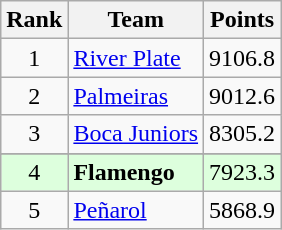<table class="wikitable" style="text-align: center;">
<tr>
<th>Rank</th>
<th>Team</th>
<th>Points</th>
</tr>
<tr>
<td>1</td>
<td align=left> <a href='#'>River Plate</a></td>
<td>9106.8</td>
</tr>
<tr>
<td>2</td>
<td align=left> <a href='#'>Palmeiras</a></td>
<td>9012.6</td>
</tr>
<tr>
<td>3</td>
<td align=left> <a href='#'>Boca Juniors</a></td>
<td>8305.2</td>
</tr>
<tr>
</tr>
<tr bgcolor="#ddffdd">
<td>4</td>
<td align=left> <strong>Flamengo</strong></td>
<td>7923.3</td>
</tr>
<tr>
<td>5</td>
<td align=left> <a href='#'>Peñarol</a></td>
<td>5868.9</td>
</tr>
</table>
